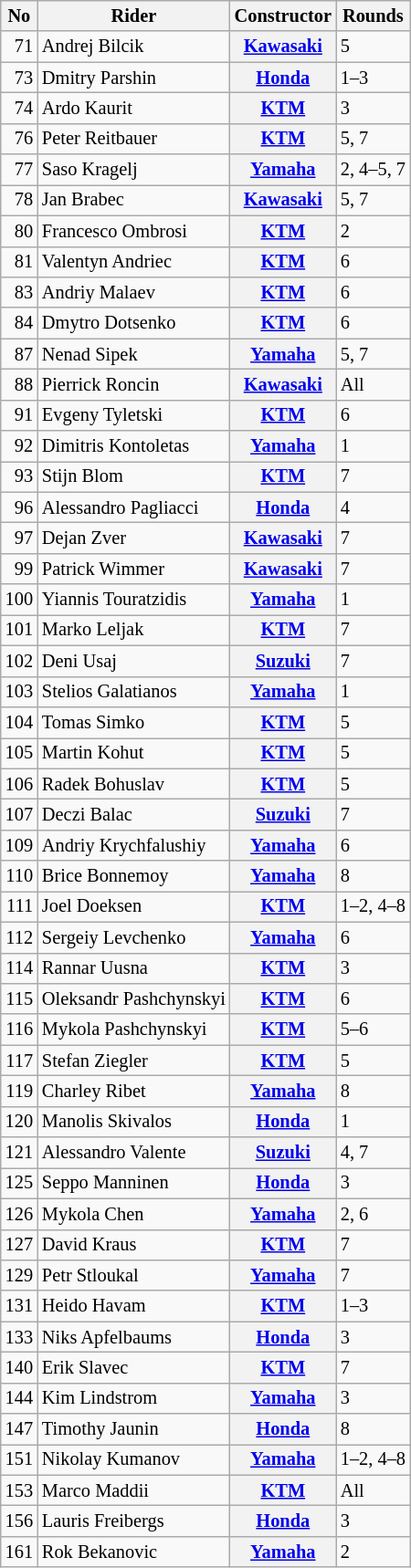<table class="wikitable" style="font-size: 85%">
<tr>
<th>No</th>
<th>Rider</th>
<th>Constructor</th>
<th>Rounds</th>
</tr>
<tr>
<td align=right>71</td>
<td> Andrej Bilcik</td>
<th><a href='#'>Kawasaki</a></th>
<td>5</td>
</tr>
<tr>
<td align=right>73</td>
<td> Dmitry Parshin</td>
<th><a href='#'>Honda</a></th>
<td>1–3</td>
</tr>
<tr>
<td align=right>74</td>
<td> Ardo Kaurit</td>
<th><a href='#'>KTM</a></th>
<td>3</td>
</tr>
<tr>
<td align=right>76</td>
<td> Peter Reitbauer</td>
<th><a href='#'>KTM</a></th>
<td>5, 7</td>
</tr>
<tr>
<td align=right>77</td>
<td> Saso Kragelj</td>
<th><a href='#'>Yamaha</a></th>
<td>2, 4–5, 7</td>
</tr>
<tr>
<td align=right>78</td>
<td> Jan Brabec</td>
<th><a href='#'>Kawasaki</a></th>
<td>5, 7</td>
</tr>
<tr>
<td align=right>80</td>
<td> Francesco Ombrosi</td>
<th><a href='#'>KTM</a></th>
<td>2</td>
</tr>
<tr>
<td align=right>81</td>
<td> Valentyn Andriec</td>
<th><a href='#'>KTM</a></th>
<td>6</td>
</tr>
<tr>
<td align=right>83</td>
<td> Andriy Malaev</td>
<th><a href='#'>KTM</a></th>
<td>6</td>
</tr>
<tr>
<td align=right>84</td>
<td> Dmytro Dotsenko</td>
<th><a href='#'>KTM</a></th>
<td>6</td>
</tr>
<tr>
<td align=right>87</td>
<td> Nenad Sipek</td>
<th><a href='#'>Yamaha</a></th>
<td>5, 7</td>
</tr>
<tr>
<td align=right>88</td>
<td> Pierrick Roncin</td>
<th><a href='#'>Kawasaki</a></th>
<td>All</td>
</tr>
<tr>
<td align=right>91</td>
<td> Evgeny Tyletski</td>
<th><a href='#'>KTM</a></th>
<td>6</td>
</tr>
<tr>
<td align=right>92</td>
<td> Dimitris Kontoletas</td>
<th><a href='#'>Yamaha</a></th>
<td>1</td>
</tr>
<tr>
<td align=right>93</td>
<td> Stijn Blom</td>
<th><a href='#'>KTM</a></th>
<td>7</td>
</tr>
<tr>
<td align=right>96</td>
<td> Alessandro Pagliacci</td>
<th><a href='#'>Honda</a></th>
<td>4</td>
</tr>
<tr>
<td align=right>97</td>
<td> Dejan Zver</td>
<th><a href='#'>Kawasaki</a></th>
<td>7</td>
</tr>
<tr>
<td align=right>99</td>
<td> Patrick Wimmer</td>
<th><a href='#'>Kawasaki</a></th>
<td>7</td>
</tr>
<tr>
<td align=right>100</td>
<td> Yiannis Touratzidis</td>
<th><a href='#'>Yamaha</a></th>
<td>1</td>
</tr>
<tr>
<td align=right>101</td>
<td> Marko Leljak</td>
<th><a href='#'>KTM</a></th>
<td>7</td>
</tr>
<tr>
<td align=right>102</td>
<td> Deni Usaj</td>
<th><a href='#'>Suzuki</a></th>
<td>7</td>
</tr>
<tr>
<td align=right>103</td>
<td> Stelios Galatianos</td>
<th><a href='#'>Yamaha</a></th>
<td>1</td>
</tr>
<tr>
<td align=right>104</td>
<td> Tomas Simko</td>
<th><a href='#'>KTM</a></th>
<td>5</td>
</tr>
<tr>
<td align=right>105</td>
<td> Martin Kohut</td>
<th><a href='#'>KTM</a></th>
<td>5</td>
</tr>
<tr>
<td align=right>106</td>
<td> Radek Bohuslav</td>
<th><a href='#'>KTM</a></th>
<td>5</td>
</tr>
<tr>
<td align=right>107</td>
<td> Deczi Balac</td>
<th><a href='#'>Suzuki</a></th>
<td>7</td>
</tr>
<tr>
<td align=right>109</td>
<td> Andriy Krychfalushiy</td>
<th><a href='#'>Yamaha</a></th>
<td>6</td>
</tr>
<tr>
<td align=right>110</td>
<td> Brice Bonnemoy</td>
<th><a href='#'>Yamaha</a></th>
<td>8</td>
</tr>
<tr>
<td align=right>111</td>
<td> Joel Doeksen</td>
<th><a href='#'>KTM</a></th>
<td>1–2, 4–8</td>
</tr>
<tr>
<td align=right>112</td>
<td> Sergeiy Levchenko</td>
<th><a href='#'>Yamaha</a></th>
<td>6</td>
</tr>
<tr>
<td align=right>114</td>
<td> Rannar Uusna</td>
<th><a href='#'>KTM</a></th>
<td>3</td>
</tr>
<tr>
<td align=right>115</td>
<td> Oleksandr Pashchynskyi</td>
<th><a href='#'>KTM</a></th>
<td>6</td>
</tr>
<tr>
<td align=right>116</td>
<td> Mykola Pashchynskyi</td>
<th><a href='#'>KTM</a></th>
<td>5–6</td>
</tr>
<tr>
<td align=right>117</td>
<td> Stefan Ziegler</td>
<th><a href='#'>KTM</a></th>
<td>5</td>
</tr>
<tr>
<td align=right>119</td>
<td> Charley Ribet</td>
<th><a href='#'>Yamaha</a></th>
<td>8</td>
</tr>
<tr>
<td align=right>120</td>
<td> Manolis Skivalos</td>
<th><a href='#'>Honda</a></th>
<td>1</td>
</tr>
<tr>
<td align=right>121</td>
<td> Alessandro Valente</td>
<th><a href='#'>Suzuki</a></th>
<td>4, 7</td>
</tr>
<tr>
<td align=right>125</td>
<td> Seppo Manninen</td>
<th><a href='#'>Honda</a></th>
<td>3</td>
</tr>
<tr>
<td align=right>126</td>
<td> Mykola Chen</td>
<th><a href='#'>Yamaha</a></th>
<td>2, 6</td>
</tr>
<tr>
<td align=right>127</td>
<td> David Kraus</td>
<th><a href='#'>KTM</a></th>
<td>7</td>
</tr>
<tr>
<td align=right>129</td>
<td> Petr Stloukal</td>
<th><a href='#'>Yamaha</a></th>
<td>7</td>
</tr>
<tr>
<td align=right>131</td>
<td> Heido Havam</td>
<th><a href='#'>KTM</a></th>
<td>1–3</td>
</tr>
<tr>
<td align=right>133</td>
<td> Niks Apfelbaums</td>
<th><a href='#'>Honda</a></th>
<td>3</td>
</tr>
<tr>
<td align=right>140</td>
<td> Erik Slavec</td>
<th><a href='#'>KTM</a></th>
<td>7</td>
</tr>
<tr>
<td align=right>144</td>
<td> Kim Lindstrom</td>
<th><a href='#'>Yamaha</a></th>
<td>3</td>
</tr>
<tr>
<td align=right>147</td>
<td> Timothy Jaunin</td>
<th><a href='#'>Honda</a></th>
<td>8</td>
</tr>
<tr>
<td align=right>151</td>
<td> Nikolay Kumanov</td>
<th><a href='#'>Yamaha</a></th>
<td>1–2, 4–8</td>
</tr>
<tr>
<td align=right>153</td>
<td> Marco Maddii</td>
<th><a href='#'>KTM</a></th>
<td>All</td>
</tr>
<tr>
<td align=right>156</td>
<td> Lauris Freibergs</td>
<th><a href='#'>Honda</a></th>
<td>3</td>
</tr>
<tr>
<td align=right>161</td>
<td> Rok Bekanovic</td>
<th><a href='#'>Yamaha</a></th>
<td>2</td>
</tr>
</table>
